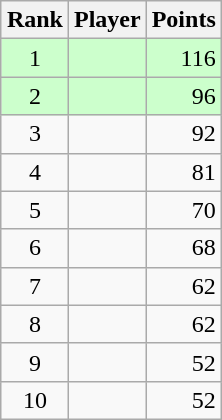<table class="wikitable" style="float:right; text-align:right; margin-left:1em">
<tr>
<th>Rank</th>
<th>Player</th>
<th>Points</th>
</tr>
<tr style="background-color:#ccffcc">
<td align=center>1</td>
<td style="text-align:left"></td>
<td>116</td>
</tr>
<tr style="background-color:#ccffcc">
<td align=center>2</td>
<td style="text-align:left"></td>
<td>96</td>
</tr>
<tr>
<td align=center>3</td>
<td style="text-align:left"></td>
<td>92</td>
</tr>
<tr>
<td align=center>4</td>
<td style="text-align:left"></td>
<td>81</td>
</tr>
<tr>
<td align=center>5</td>
<td style="text-align:left"></td>
<td>70</td>
</tr>
<tr>
<td align=center>6</td>
<td style="text-align:left"></td>
<td>68</td>
</tr>
<tr>
<td align=center>7</td>
<td style="text-align:left"></td>
<td>62</td>
</tr>
<tr>
<td align=center>8</td>
<td style="text-align:left"></td>
<td>62</td>
</tr>
<tr>
<td align=center>9</td>
<td style="text-align:left"></td>
<td>52</td>
</tr>
<tr>
<td align=center>10</td>
<td style="text-align:left"></td>
<td>52</td>
</tr>
</table>
